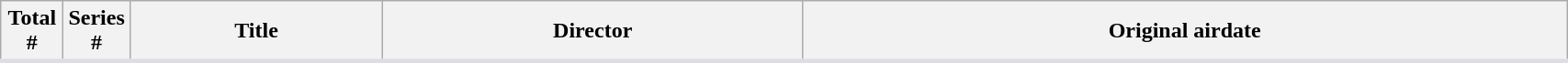<table class="wikitable plainrowheaders" style="background: White; border-bottom: 3px solid #dedde2; width:90%">
<tr>
<th width="4%">Total<br>#</th>
<th width="4%">Series<br>#</th>
<th>Title</th>
<th>Director</th>
<th>Original airdate<br></th>
</tr>
</table>
